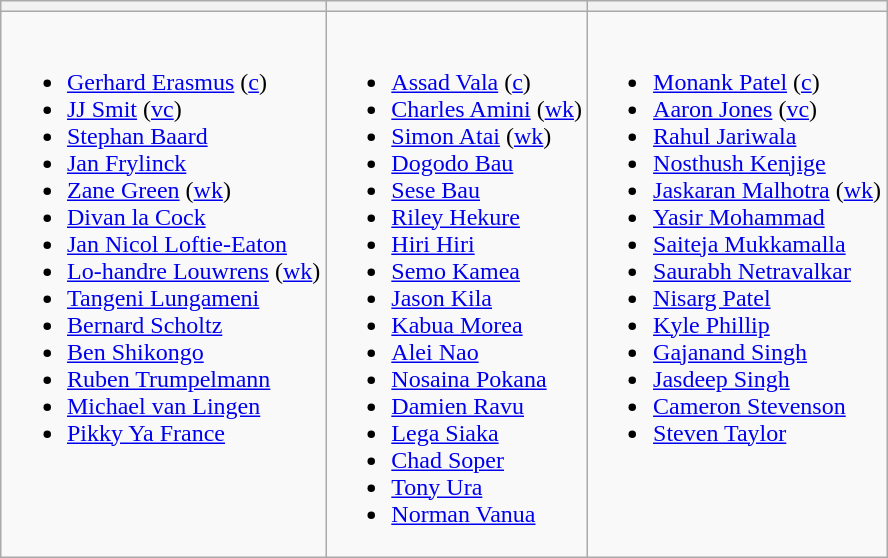<table class="wikitable" style="text-align:left; margin:auto">
<tr>
<th></th>
<th></th>
<th></th>
</tr>
<tr style="vertical-align:top">
<td><br><ul><li><a href='#'>Gerhard Erasmus</a> (<a href='#'>c</a>)</li><li><a href='#'>JJ Smit</a> (<a href='#'>vc</a>)</li><li><a href='#'>Stephan Baard</a></li><li><a href='#'>Jan Frylinck</a></li><li><a href='#'>Zane Green</a> (<a href='#'>wk</a>)</li><li><a href='#'>Divan la Cock</a></li><li><a href='#'>Jan Nicol Loftie-Eaton</a></li><li><a href='#'>Lo-handre Louwrens</a> (<a href='#'>wk</a>)</li><li><a href='#'>Tangeni Lungameni</a></li><li><a href='#'>Bernard Scholtz</a></li><li><a href='#'>Ben Shikongo</a></li><li><a href='#'>Ruben Trumpelmann</a></li><li><a href='#'>Michael van Lingen</a></li><li><a href='#'>Pikky Ya France</a></li></ul></td>
<td><br><ul><li><a href='#'>Assad Vala</a> (<a href='#'>c</a>)</li><li><a href='#'>Charles Amini</a> (<a href='#'>wk</a>)</li><li><a href='#'>Simon Atai</a> (<a href='#'>wk</a>)</li><li><a href='#'>Dogodo Bau</a></li><li><a href='#'>Sese Bau</a></li><li><a href='#'>Riley Hekure</a></li><li><a href='#'>Hiri Hiri</a></li><li><a href='#'>Semo Kamea</a></li><li><a href='#'>Jason Kila</a></li><li><a href='#'>Kabua Morea</a></li><li><a href='#'>Alei Nao</a></li><li><a href='#'>Nosaina Pokana</a></li><li><a href='#'>Damien Ravu</a></li><li><a href='#'>Lega Siaka</a></li><li><a href='#'>Chad Soper</a></li><li><a href='#'>Tony Ura</a></li><li><a href='#'>Norman Vanua</a></li></ul></td>
<td><br><ul><li><a href='#'>Monank Patel</a> (<a href='#'>c</a>)</li><li><a href='#'>Aaron Jones</a> (<a href='#'>vc</a>)</li><li><a href='#'>Rahul Jariwala</a></li><li><a href='#'>Nosthush Kenjige</a></li><li><a href='#'>Jaskaran Malhotra</a> (<a href='#'>wk</a>)</li><li><a href='#'>Yasir Mohammad</a></li><li><a href='#'>Saiteja Mukkamalla</a></li><li><a href='#'>Saurabh Netravalkar</a></li><li><a href='#'>Nisarg Patel</a></li><li><a href='#'>Kyle Phillip</a></li><li><a href='#'>Gajanand Singh</a></li><li><a href='#'>Jasdeep Singh</a></li><li><a href='#'>Cameron Stevenson</a></li><li><a href='#'>Steven Taylor</a></li></ul></td>
</tr>
</table>
